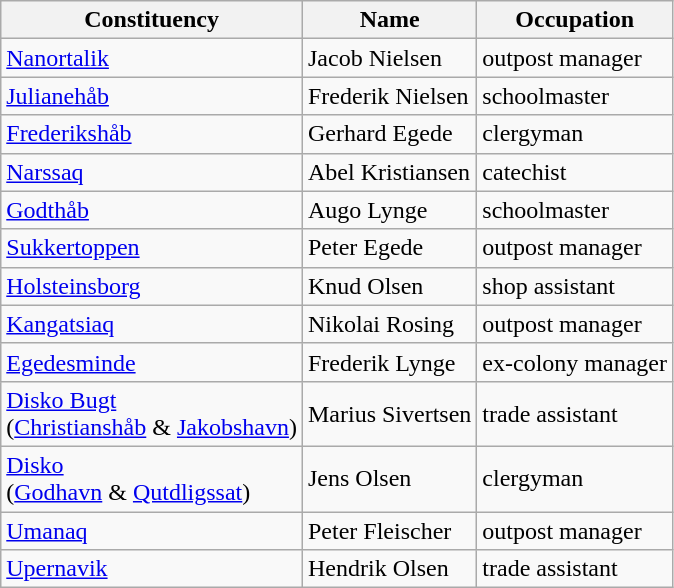<table class="wikitable" align="center">
<tr>
<th>Constituency</th>
<th>Name</th>
<th>Occupation</th>
</tr>
<tr>
<td><a href='#'>Nanortalik</a></td>
<td>Jacob Nielsen</td>
<td>outpost manager</td>
</tr>
<tr>
<td><a href='#'>Julianehåb</a></td>
<td>Frederik Nielsen</td>
<td>schoolmaster</td>
</tr>
<tr>
<td><a href='#'>Frederikshåb</a></td>
<td>Gerhard Egede</td>
<td>clergyman</td>
</tr>
<tr>
<td><a href='#'>Narssaq</a></td>
<td>Abel Kristiansen</td>
<td>catechist</td>
</tr>
<tr>
<td><a href='#'>Godthåb</a></td>
<td>Augo Lynge</td>
<td>schoolmaster</td>
</tr>
<tr>
<td><a href='#'>Sukkertoppen</a></td>
<td>Peter Egede</td>
<td>outpost  manager</td>
</tr>
<tr>
<td><a href='#'>Holsteinsborg</a></td>
<td>Knud Olsen</td>
<td>shop assistant</td>
</tr>
<tr>
<td><a href='#'>Kangatsiaq</a></td>
<td>Nikolai Rosing</td>
<td>outpost manager</td>
</tr>
<tr>
<td><a href='#'>Egedesminde</a></td>
<td>Frederik Lynge</td>
<td>ex-colony manager</td>
</tr>
<tr>
<td><a href='#'>Disko Bugt</a><br>(<a href='#'>Christianshåb</a> & <a href='#'>Jakobshavn</a>)</td>
<td>Marius Sivertsen</td>
<td>trade assistant</td>
</tr>
<tr>
<td><a href='#'>Disko</a><br>(<a href='#'>Godhavn</a> & <a href='#'>Qutdligssat</a>)</td>
<td>Jens Olsen</td>
<td>clergyman</td>
</tr>
<tr>
<td><a href='#'>Umanaq</a></td>
<td>Peter Fleischer</td>
<td>outpost manager</td>
</tr>
<tr>
<td><a href='#'>Upernavik</a></td>
<td>Hendrik Olsen</td>
<td>trade assistant</td>
</tr>
</table>
